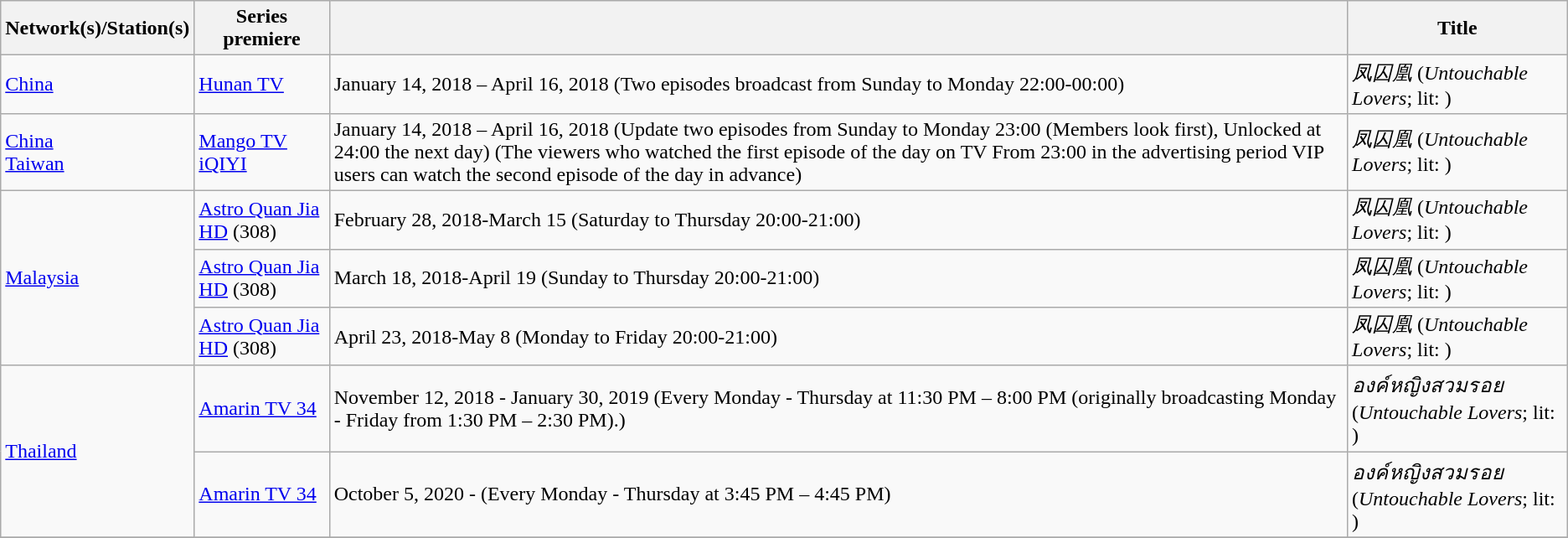<table class="wikitable">
<tr>
<th>Network(s)/Station(s)</th>
<th>Series premiere</th>
<th></th>
<th>Title</th>
</tr>
<tr>
<td> <a href='#'>China</a></td>
<td><a href='#'>Hunan TV</a></td>
<td>January 14, 2018 – April 16, 2018 (Two episodes broadcast from Sunday to Monday 22:00-00:00)</td>
<td><em>凤囚凰</em> (<em>Untouchable Lovers</em>; lit: )</td>
</tr>
<tr>
<td> <a href='#'>China</a> <br>  <a href='#'>Taiwan</a></td>
<td><a href='#'>Mango TV</a> <br> <a href='#'>iQIYI</a></td>
<td>January 14, 2018 – April 16, 2018 (Update two episodes from Sunday to Monday 23:00 (Members look first), Unlocked at 24:00 the next day) (The viewers who watched the first episode of the day on TV From 23:00 in the advertising period VIP users can watch the second episode of the day in advance)</td>
<td><em>凤囚凰</em> (<em>Untouchable Lovers</em>; lit: )</td>
</tr>
<tr>
<td rowspan="3"> <a href='#'>Malaysia</a></td>
<td><a href='#'>Astro Quan Jia HD</a> (308)</td>
<td>February 28, 2018-March 15 (Saturday to Thursday 20:00-21:00)</td>
<td><em>凤囚凰</em> (<em>Untouchable Lovers</em>; lit: )</td>
</tr>
<tr>
<td><a href='#'>Astro Quan Jia HD</a> (308)</td>
<td>March 18, 2018-April 19 (Sunday to Thursday 20:00-21:00)</td>
<td><em>凤囚凰</em> (<em>Untouchable Lovers</em>; lit: )</td>
</tr>
<tr>
<td><a href='#'>Astro Quan Jia HD</a> (308)</td>
<td>April 23, 2018-May 8 (Monday to Friday 20:00-21:00)</td>
<td><em>凤囚凰</em> (<em>Untouchable Lovers</em>; lit: )</td>
</tr>
<tr>
<td rowspan="2"> <a href='#'>Thailand</a></td>
<td><a href='#'>Amarin TV 34</a></td>
<td>November 12, 2018 - January 30, 2019 (Every Monday - Thursday at 11:30 PM – 8:00 PM (originally broadcasting Monday - Friday from 1:30 PM – 2:30 PM).)</td>
<td><em>องค์หญิงสวมรอย</em> (<em>Untouchable Lovers</em>; lit: )</td>
</tr>
<tr>
<td><a href='#'>Amarin TV 34</a></td>
<td>October 5, 2020 - (Every Monday - Thursday at 3:45 PM – 4:45 PM)</td>
<td><em>องค์หญิงสวมรอย</em> (<em>Untouchable Lovers</em>; lit: )</td>
</tr>
<tr>
</tr>
</table>
